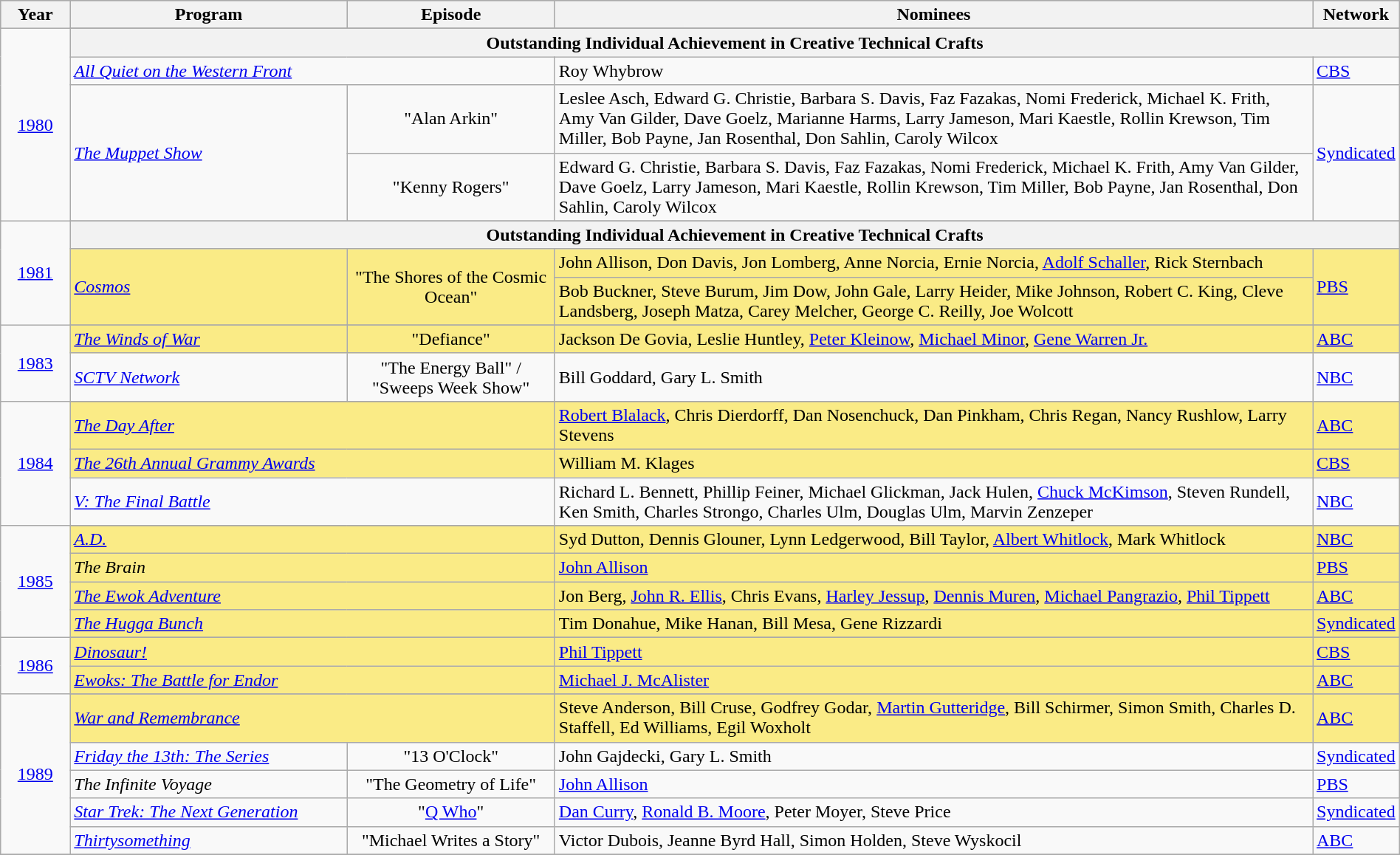<table class="wikitable" style="width:100%">
<tr bgcolor="#bebebe">
<th width="5%">Year</th>
<th width="20%">Program</th>
<th width="15%">Episode</th>
<th width="55%">Nominees</th>
<th width="5%">Network</th>
</tr>
<tr>
<td rowspan=5 style="text-align:center"><a href='#'>1980</a></td>
</tr>
<tr>
<th colspan="6">Outstanding Individual Achievement in Creative Technical Crafts</th>
</tr>
<tr>
<td colspan=2><em><a href='#'>All Quiet on the Western Front</a></em></td>
<td>Roy Whybrow</td>
<td><a href='#'>CBS</a></td>
</tr>
<tr>
<td rowspan=2><em><a href='#'>The Muppet Show</a></em></td>
<td align=center>"Alan Arkin"</td>
<td>Leslee Asch, Edward G. Christie, Barbara S. Davis, Faz Fazakas, Nomi Frederick, Michael K. Frith, Amy Van Gilder, Dave Goelz, Marianne Harms, Larry Jameson, Mari Kaestle, Rollin Krewson, Tim Miller, Bob Payne, Jan Rosenthal, Don Sahlin, Caroly Wilcox</td>
<td rowspan=2><a href='#'>Syndicated</a></td>
</tr>
<tr>
<td align=center>"Kenny Rogers"</td>
<td>Edward G. Christie, Barbara S. Davis, Faz Fazakas, Nomi Frederick, Michael K. Frith, Amy Van Gilder, Dave Goelz, Larry Jameson, Mari Kaestle, Rollin Krewson, Tim Miller, Bob Payne, Jan Rosenthal, Don Sahlin, Caroly Wilcox</td>
</tr>
<tr>
<td rowspan=4 style="text-align:center"><a href='#'>1981</a></td>
</tr>
<tr>
<th colspan="4">Outstanding Individual Achievement in Creative Technical Crafts</th>
</tr>
<tr style="background:#FAEB86">
<td rowspan=2><em><a href='#'>Cosmos</a></em></td>
<td rowspan=2 align="center">"The Shores of the Cosmic Ocean"</td>
<td>John Allison, Don Davis, Jon Lomberg, Anne Norcia, Ernie Norcia, <a href='#'>Adolf Schaller</a>, Rick Sternbach</td>
<td rowspan=2><a href='#'>PBS</a></td>
</tr>
<tr style="background:#FAEB86">
<td>Bob Buckner, Steve Burum, Jim Dow, John Gale, Larry Heider, Mike Johnson, Robert C. King, Cleve Landsberg, Joseph Matza, Carey Melcher, George C. Reilly, Joe Wolcott</td>
</tr>
<tr>
<td rowspan=3 style="text-align:center"><a href='#'>1983</a><br></td>
</tr>
<tr style="background:#FAEB86">
<td><em><a href='#'>The Winds of War</a></em></td>
<td align="center">"Defiance"</td>
<td>Jackson De Govia, Leslie Huntley, <a href='#'>Peter Kleinow</a>, <a href='#'>Michael Minor</a>, <a href='#'>Gene Warren Jr.</a></td>
<td><a href='#'>ABC</a></td>
</tr>
<tr>
<td><em><a href='#'>SCTV Network</a></em></td>
<td align="center">"The Energy Ball" / "Sweeps Week Show"</td>
<td>Bill Goddard, Gary L. Smith</td>
<td><a href='#'>NBC</a></td>
</tr>
<tr>
<td rowspan=4 style="text-align:center"><a href='#'>1984</a><br></td>
</tr>
<tr style="background:#FAEB86">
<td colspan=2><em><a href='#'>The Day After</a></em></td>
<td><a href='#'>Robert Blalack</a>, Chris Dierdorff, Dan Nosenchuck, Dan Pinkham, Chris Regan, Nancy Rushlow, Larry Stevens</td>
<td><a href='#'>ABC</a></td>
</tr>
<tr style="background:#FAEB86">
<td colspan=2><em><a href='#'>The 26th Annual Grammy Awards</a></em></td>
<td>William M. Klages</td>
<td><a href='#'>CBS</a></td>
</tr>
<tr>
<td colspan=2><em><a href='#'>V: The Final Battle</a></em></td>
<td>Richard L. Bennett, Phillip Feiner, Michael Glickman, Jack Hulen, <a href='#'>Chuck McKimson</a>, Steven Rundell, Ken Smith, Charles Strongo, Charles Ulm, Douglas Ulm, Marvin Zenzeper</td>
<td><a href='#'>NBC</a></td>
</tr>
<tr>
<td rowspan=5 style="text-align:center"><a href='#'>1985</a><br></td>
</tr>
<tr style="background:#FAEB86">
<td colspan=2><em><a href='#'>A.D.</a></em></td>
<td>Syd Dutton, Dennis Glouner, Lynn Ledgerwood, Bill Taylor, <a href='#'>Albert Whitlock</a>, Mark Whitlock</td>
<td><a href='#'>NBC</a></td>
</tr>
<tr style="background:#FAEB86">
<td colspan=2><em>The Brain</em></td>
<td><a href='#'>John Allison</a></td>
<td><a href='#'>PBS</a></td>
</tr>
<tr style="background:#FAEB86">
<td colspan=2><em><a href='#'>The Ewok Adventure</a></em></td>
<td>Jon Berg, <a href='#'>John R. Ellis</a>, Chris Evans, <a href='#'>Harley Jessup</a>, <a href='#'>Dennis Muren</a>, <a href='#'>Michael Pangrazio</a>, <a href='#'>Phil Tippett</a></td>
<td><a href='#'>ABC</a></td>
</tr>
<tr style="background:#FAEB86">
<td colspan=2><em><a href='#'>The Hugga Bunch</a></em></td>
<td>Tim Donahue, Mike Hanan, Bill Mesa, Gene Rizzardi</td>
<td><a href='#'>Syndicated</a></td>
</tr>
<tr>
<td rowspan=3 style="text-align:center"><a href='#'>1986</a><br></td>
</tr>
<tr style="background:#FAEB86">
<td colspan=2><em><a href='#'>Dinosaur!</a></em></td>
<td><a href='#'>Phil Tippett</a></td>
<td><a href='#'>CBS</a></td>
</tr>
<tr style="background:#FAEB86">
<td colspan=2><em><a href='#'>Ewoks: The Battle for Endor</a></em></td>
<td><a href='#'>Michael J. McAlister</a></td>
<td><a href='#'>ABC</a></td>
</tr>
<tr>
<td rowspan=6 style="text-align:center"><a href='#'>1989</a><br></td>
</tr>
<tr style="background:#FAEB86">
<td colspan=2><em><a href='#'>War and Remembrance</a></em></td>
<td>Steve Anderson, Bill Cruse, Godfrey Godar, <a href='#'>Martin Gutteridge</a>, Bill Schirmer, Simon Smith, Charles D. Staffell, Ed Williams, Egil Woxholt</td>
<td><a href='#'>ABC</a></td>
</tr>
<tr>
<td><em><a href='#'>Friday the 13th: The Series</a></em></td>
<td align="center">"13 O'Clock"</td>
<td>John Gajdecki, Gary L. Smith</td>
<td><a href='#'>Syndicated</a></td>
</tr>
<tr>
<td><em>The Infinite Voyage</em></td>
<td align="center">"The Geometry of Life"</td>
<td><a href='#'>John Allison</a></td>
<td><a href='#'>PBS</a></td>
</tr>
<tr>
<td><em><a href='#'>Star Trek: The Next Generation</a></em></td>
<td align="center">"<a href='#'>Q Who</a>"</td>
<td><a href='#'>Dan Curry</a>, <a href='#'>Ronald B. Moore</a>, Peter Moyer, Steve Price</td>
<td><a href='#'>Syndicated</a></td>
</tr>
<tr>
<td><em><a href='#'>Thirtysomething</a></em></td>
<td align="center">"Michael Writes a Story"</td>
<td>Victor Dubois, Jeanne Byrd Hall, Simon Holden, Steve Wyskocil</td>
<td><a href='#'>ABC</a></td>
</tr>
<tr>
</tr>
</table>
